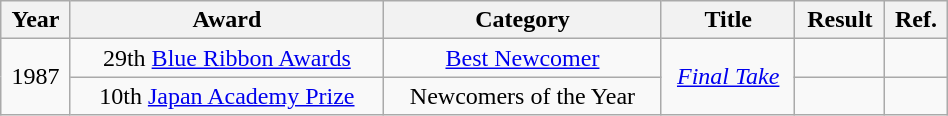<table class="wikitable" style="text-align:center" width=50%>
<tr>
<th>Year</th>
<th>Award</th>
<th>Category</th>
<th>Title</th>
<th>Result</th>
<th>Ref.</th>
</tr>
<tr>
<td rowspan="2">1987</td>
<td>29th <a href='#'>Blue Ribbon Awards</a></td>
<td><a href='#'>Best Newcomer</a></td>
<td rowspan="2"><em><a href='#'>Final Take</a></em></td>
<td></td>
<td></td>
</tr>
<tr>
<td>10th <a href='#'>Japan Academy Prize</a></td>
<td>Newcomers of the Year</td>
<td></td>
<td></td>
</tr>
</table>
